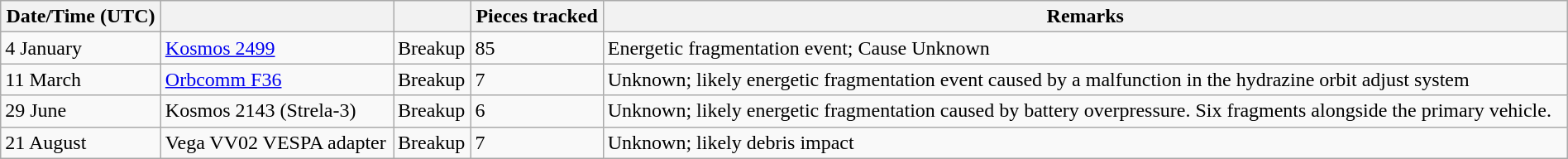<table class="wikitable" style="width:100%;">
<tr>
<th>Date/Time (UTC)</th>
<th></th>
<th></th>
<th>Pieces tracked</th>
<th>Remarks</th>
</tr>
<tr>
<td>4 January</td>
<td nowrap> <a href='#'>Kosmos 2499</a></td>
<td nowrap>Breakup</td>
<td>85</td>
<td>Energetic fragmentation event; Cause Unknown</td>
</tr>
<tr>
<td>11 March</td>
<td nowrap> <a href='#'>Orbcomm F36</a></td>
<td nowrap>Breakup</td>
<td>7</td>
<td>Unknown; likely energetic fragmentation event caused by a malfunction in the hydrazine orbit adjust system</td>
</tr>
<tr>
<td>29 June</td>
<td> Kosmos 2143 (Strela-3)</td>
<td>Breakup</td>
<td>6</td>
<td>Unknown; likely energetic fragmentation caused by battery overpressure. Six fragments alongside the primary vehicle.</td>
</tr>
<tr>
<td>21 August</td>
<td nowrap> Vega VV02 VESPA adapter</td>
<td nowrap>Breakup</td>
<td>7</td>
<td>Unknown; likely debris impact</td>
</tr>
</table>
